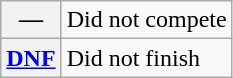<table class="wikitable">
<tr>
<th scope="row">—</th>
<td>Did not compete</td>
</tr>
<tr>
<th scope="row"><a href='#'>DNF</a></th>
<td>Did not finish</td>
</tr>
</table>
